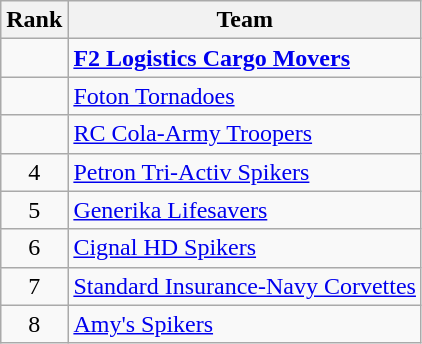<table class="wikitable">
<tr>
<th>Rank</th>
<th>Team</th>
</tr>
<tr>
<td style="text-align:center;"></td>
<td><strong><a href='#'>F2 Logistics Cargo Movers</a></strong></td>
</tr>
<tr>
<td style="text-align:center;"></td>
<td><a href='#'>Foton Tornadoes</a></td>
</tr>
<tr>
<td style="text-align:center;"></td>
<td><a href='#'>RC Cola-Army Troopers</a></td>
</tr>
<tr>
<td style="text-align:center;">4</td>
<td><a href='#'>Petron Tri-Activ Spikers</a></td>
</tr>
<tr>
<td style="text-align:center;">5</td>
<td><a href='#'>Generika Lifesavers</a></td>
</tr>
<tr>
<td style="text-align:center;">6</td>
<td><a href='#'>Cignal HD Spikers</a></td>
</tr>
<tr>
<td style="text-align:center;">7</td>
<td><a href='#'>Standard Insurance-Navy Corvettes</a></td>
</tr>
<tr>
<td style="text-align:center;">8</td>
<td><a href='#'>Amy's Spikers</a></td>
</tr>
</table>
